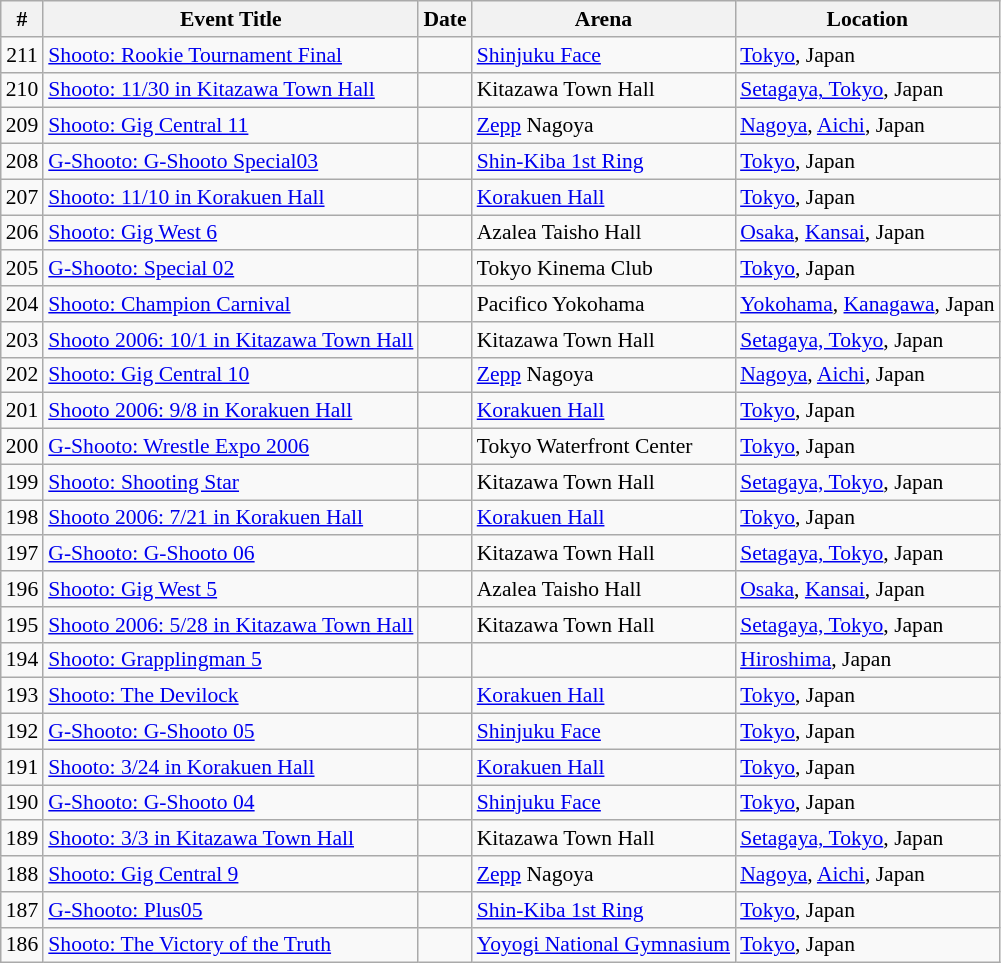<table class="sortable wikitable succession-box" style="font-size:90%;">
<tr>
<th scope="col">#</th>
<th scope="col">Event Title</th>
<th scope="col">Date</th>
<th scope="col">Arena</th>
<th scope="col">Location</th>
</tr>
<tr>
<td align=center>211</td>
<td><a href='#'>Shooto: Rookie Tournament Final</a></td>
<td></td>
<td><a href='#'>Shinjuku Face</a></td>
<td><a href='#'>Tokyo</a>, Japan</td>
</tr>
<tr>
<td align=center>210</td>
<td><a href='#'>Shooto: 11/30 in Kitazawa Town Hall</a></td>
<td></td>
<td>Kitazawa Town Hall</td>
<td><a href='#'>Setagaya, Tokyo</a>, Japan</td>
</tr>
<tr>
<td align=center>209</td>
<td><a href='#'>Shooto: Gig Central 11</a></td>
<td></td>
<td><a href='#'>Zepp</a> Nagoya</td>
<td><a href='#'>Nagoya</a>, <a href='#'>Aichi</a>, Japan</td>
</tr>
<tr>
<td align=center>208</td>
<td><a href='#'>G-Shooto: G-Shooto Special03</a></td>
<td></td>
<td><a href='#'>Shin-Kiba 1st Ring</a></td>
<td><a href='#'>Tokyo</a>, Japan</td>
</tr>
<tr>
<td align=center>207</td>
<td><a href='#'>Shooto: 11/10 in Korakuen Hall</a></td>
<td></td>
<td><a href='#'>Korakuen Hall</a></td>
<td><a href='#'>Tokyo</a>, Japan</td>
</tr>
<tr>
<td align=center>206</td>
<td><a href='#'>Shooto: Gig West 6</a></td>
<td></td>
<td>Azalea Taisho Hall</td>
<td><a href='#'>Osaka</a>, <a href='#'>Kansai</a>, Japan</td>
</tr>
<tr>
<td align=center>205</td>
<td><a href='#'>G-Shooto: Special 02</a></td>
<td></td>
<td>Tokyo Kinema Club</td>
<td><a href='#'>Tokyo</a>, Japan</td>
</tr>
<tr>
<td align=center>204</td>
<td><a href='#'>Shooto: Champion Carnival</a></td>
<td></td>
<td>Pacifico Yokohama</td>
<td><a href='#'>Yokohama</a>, <a href='#'>Kanagawa</a>, Japan</td>
</tr>
<tr>
<td align=center>203</td>
<td><a href='#'>Shooto 2006: 10/1 in Kitazawa Town Hall</a></td>
<td></td>
<td>Kitazawa Town Hall</td>
<td><a href='#'>Setagaya, Tokyo</a>, Japan</td>
</tr>
<tr>
<td align=center>202</td>
<td><a href='#'>Shooto: Gig Central 10</a></td>
<td></td>
<td><a href='#'>Zepp</a> Nagoya</td>
<td><a href='#'>Nagoya</a>, <a href='#'>Aichi</a>, Japan</td>
</tr>
<tr>
<td align=center>201</td>
<td><a href='#'>Shooto 2006: 9/8 in Korakuen Hall</a></td>
<td></td>
<td><a href='#'>Korakuen Hall</a></td>
<td><a href='#'>Tokyo</a>, Japan</td>
</tr>
<tr>
<td align=center>200</td>
<td><a href='#'>G-Shooto: Wrestle Expo 2006</a></td>
<td></td>
<td>Tokyo Waterfront Center</td>
<td><a href='#'>Tokyo</a>, Japan</td>
</tr>
<tr>
<td align=center>199</td>
<td><a href='#'>Shooto: Shooting Star</a></td>
<td></td>
<td>Kitazawa Town Hall</td>
<td><a href='#'>Setagaya, Tokyo</a>, Japan</td>
</tr>
<tr>
<td align=center>198</td>
<td><a href='#'>Shooto 2006: 7/21 in Korakuen Hall</a></td>
<td></td>
<td><a href='#'>Korakuen Hall</a></td>
<td><a href='#'>Tokyo</a>, Japan</td>
</tr>
<tr>
<td align=center>197</td>
<td><a href='#'>G-Shooto: G-Shooto 06</a></td>
<td></td>
<td>Kitazawa Town Hall</td>
<td><a href='#'>Setagaya, Tokyo</a>, Japan</td>
</tr>
<tr>
<td align=center>196</td>
<td><a href='#'>Shooto: Gig West 5</a></td>
<td></td>
<td>Azalea Taisho Hall</td>
<td><a href='#'>Osaka</a>, <a href='#'>Kansai</a>, Japan</td>
</tr>
<tr>
<td align=center>195</td>
<td><a href='#'>Shooto 2006: 5/28 in Kitazawa Town Hall</a></td>
<td></td>
<td>Kitazawa Town Hall</td>
<td><a href='#'>Setagaya, Tokyo</a>, Japan</td>
</tr>
<tr>
<td align=center>194</td>
<td><a href='#'>Shooto: Grapplingman 5</a></td>
<td></td>
<td></td>
<td><a href='#'>Hiroshima</a>, Japan</td>
</tr>
<tr>
<td align=center>193</td>
<td><a href='#'>Shooto: The Devilock</a></td>
<td></td>
<td><a href='#'>Korakuen Hall</a></td>
<td><a href='#'>Tokyo</a>, Japan</td>
</tr>
<tr>
<td align=center>192</td>
<td><a href='#'>G-Shooto: G-Shooto 05</a></td>
<td></td>
<td><a href='#'>Shinjuku Face</a></td>
<td><a href='#'>Tokyo</a>, Japan</td>
</tr>
<tr>
<td align=center>191</td>
<td><a href='#'>Shooto: 3/24 in Korakuen Hall</a></td>
<td></td>
<td><a href='#'>Korakuen Hall</a></td>
<td><a href='#'>Tokyo</a>, Japan</td>
</tr>
<tr>
<td align=center>190</td>
<td><a href='#'>G-Shooto: G-Shooto 04</a></td>
<td></td>
<td><a href='#'>Shinjuku Face</a></td>
<td><a href='#'>Tokyo</a>, Japan</td>
</tr>
<tr>
<td align=center>189</td>
<td><a href='#'>Shooto: 3/3 in Kitazawa Town Hall</a></td>
<td></td>
<td>Kitazawa Town Hall</td>
<td><a href='#'>Setagaya, Tokyo</a>, Japan</td>
</tr>
<tr>
<td align=center>188</td>
<td><a href='#'>Shooto: Gig Central 9</a></td>
<td></td>
<td><a href='#'>Zepp</a> Nagoya</td>
<td><a href='#'>Nagoya</a>, <a href='#'>Aichi</a>, Japan</td>
</tr>
<tr>
<td align=center>187</td>
<td><a href='#'>G-Shooto: Plus05</a></td>
<td></td>
<td><a href='#'>Shin-Kiba 1st Ring</a></td>
<td><a href='#'>Tokyo</a>, Japan</td>
</tr>
<tr>
<td align=center>186</td>
<td><a href='#'>Shooto: The Victory of the Truth</a></td>
<td></td>
<td><a href='#'>Yoyogi National Gymnasium</a></td>
<td><a href='#'>Tokyo</a>, Japan</td>
</tr>
</table>
